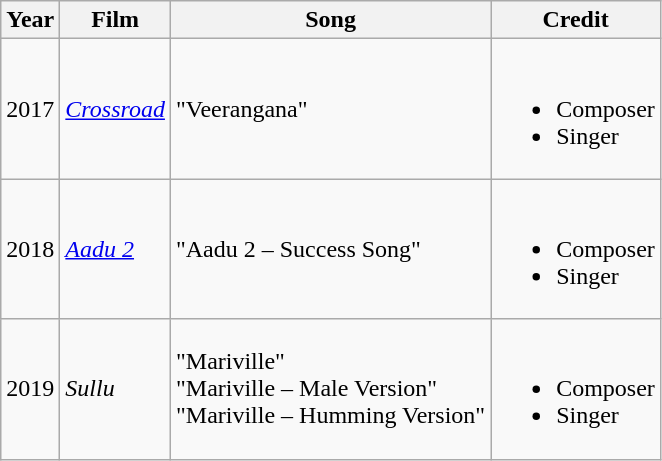<table class="wikitable">
<tr>
<th>Year</th>
<th>Film</th>
<th>Song</th>
<th>Credit</th>
</tr>
<tr>
<td>2017</td>
<td><em><a href='#'>Crossroad</a></em></td>
<td>"Veerangana"</td>
<td><br><ul><li>Composer</li><li>Singer</li></ul></td>
</tr>
<tr>
<td>2018</td>
<td><em><a href='#'>Aadu 2</a></em></td>
<td>"Aadu 2 – Success Song"</td>
<td><br><ul><li>Composer</li><li>Singer</li></ul></td>
</tr>
<tr>
<td>2019</td>
<td><em>Sullu</em></td>
<td>"Mariville"<br>"Mariville – Male Version"<br>"Mariville – Humming Version"</td>
<td><br><ul><li>Composer</li><li>Singer</li></ul></td>
</tr>
</table>
